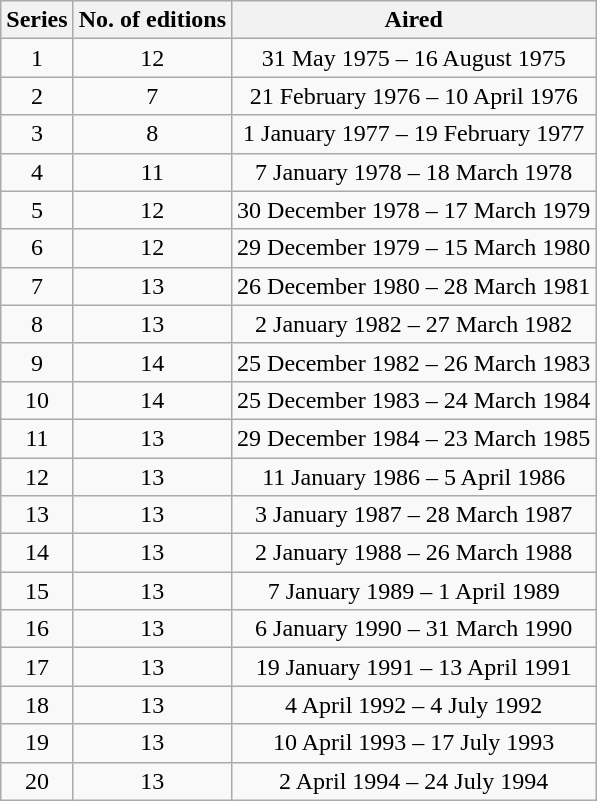<table class="wikitable" style="text-align: center">
<tr>
<th>Series</th>
<th>No. of editions</th>
<th>Aired</th>
</tr>
<tr>
<td>1</td>
<td>12</td>
<td>31 May 1975 – 16 August 1975</td>
</tr>
<tr>
<td>2</td>
<td>7</td>
<td>21 February 1976 – 10 April 1976</td>
</tr>
<tr>
<td>3</td>
<td>8</td>
<td>1 January 1977 – 19 February 1977</td>
</tr>
<tr>
<td>4</td>
<td>11</td>
<td>7 January 1978 – 18 March 1978</td>
</tr>
<tr>
<td>5</td>
<td>12</td>
<td>30 December 1978 – 17 March 1979</td>
</tr>
<tr>
<td>6</td>
<td>12</td>
<td>29 December 1979 – 15 March 1980</td>
</tr>
<tr>
<td>7</td>
<td>13</td>
<td>26 December 1980 – 28 March 1981</td>
</tr>
<tr>
<td>8</td>
<td>13</td>
<td>2 January 1982 – 27 March 1982</td>
</tr>
<tr>
<td>9</td>
<td>14</td>
<td>25 December 1982 – 26 March 1983</td>
</tr>
<tr>
<td>10</td>
<td>14</td>
<td>25 December 1983 – 24 March 1984</td>
</tr>
<tr>
<td>11</td>
<td>13</td>
<td>29 December 1984 – 23 March 1985</td>
</tr>
<tr>
<td>12</td>
<td>13</td>
<td>11 January 1986 – 5 April 1986</td>
</tr>
<tr>
<td>13</td>
<td>13</td>
<td>3 January 1987 – 28 March 1987</td>
</tr>
<tr>
<td>14</td>
<td>13</td>
<td>2 January 1988 – 26 March 1988</td>
</tr>
<tr>
<td>15</td>
<td>13</td>
<td>7 January 1989 – 1 April 1989</td>
</tr>
<tr>
<td>16</td>
<td>13</td>
<td>6 January 1990 – 31 March 1990</td>
</tr>
<tr>
<td>17</td>
<td>13</td>
<td>19 January 1991 – 13 April 1991</td>
</tr>
<tr>
<td>18</td>
<td>13</td>
<td>4 April 1992 – 4 July 1992</td>
</tr>
<tr>
<td>19</td>
<td>13</td>
<td>10 April 1993 – 17 July 1993</td>
</tr>
<tr>
<td>20</td>
<td>13</td>
<td>2 April 1994 – 24 July 1994</td>
</tr>
</table>
